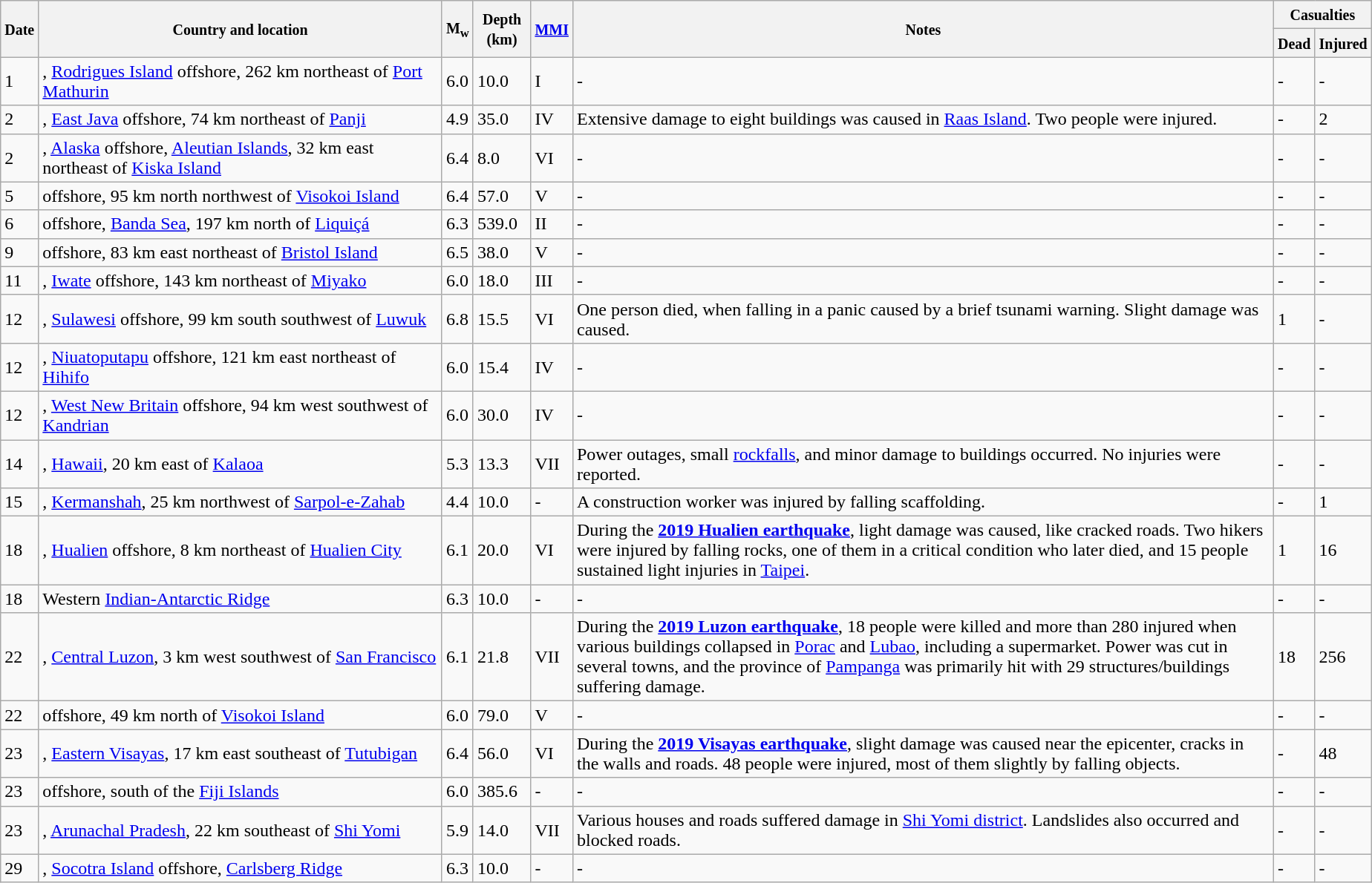<table class="wikitable sortable" style="border:1px black;  margin-left:1em;">
<tr>
<th rowspan="2"><small>Date</small></th>
<th rowspan="2" style="width: 355px"><small>Country and location</small></th>
<th rowspan="2"><small>M<sub>w</sub></small></th>
<th rowspan="2"><small>Depth (km)</small></th>
<th rowspan="2"><small><a href='#'>MMI</a></small></th>
<th rowspan="2" class="unsortable"><small>Notes</small></th>
<th colspan="2"><small>Casualties</small></th>
</tr>
<tr>
<th><small>Dead</small></th>
<th><small>Injured</small></th>
</tr>
<tr>
<td>1</td>
<td>, <a href='#'>Rodrigues Island</a> offshore, 262 km northeast of <a href='#'>Port Mathurin</a></td>
<td>6.0</td>
<td>10.0</td>
<td>I</td>
<td>-</td>
<td>-</td>
<td>-</td>
</tr>
<tr>
<td>2</td>
<td>, <a href='#'>East Java</a> offshore, 74 km northeast of <a href='#'>Panji</a></td>
<td>4.9</td>
<td>35.0</td>
<td>IV</td>
<td>Extensive damage to eight buildings was caused in <a href='#'>Raas Island</a>. Two people were injured.</td>
<td>-</td>
<td>2</td>
</tr>
<tr>
<td>2</td>
<td>, <a href='#'>Alaska</a> offshore, <a href='#'>Aleutian Islands</a>, 32 km east northeast of <a href='#'>Kiska Island</a></td>
<td>6.4</td>
<td>8.0</td>
<td>VI</td>
<td>-</td>
<td>-</td>
<td>-</td>
</tr>
<tr>
<td>5</td>
<td> offshore, 95 km north northwest of <a href='#'>Visokoi Island</a></td>
<td>6.4</td>
<td>57.0</td>
<td>V</td>
<td>-</td>
<td>-</td>
<td>-</td>
</tr>
<tr>
<td>6</td>
<td> offshore, <a href='#'>Banda Sea</a>, 197 km north of <a href='#'>Liquiçá</a></td>
<td>6.3</td>
<td>539.0</td>
<td>II</td>
<td>-</td>
<td>-</td>
<td>-</td>
</tr>
<tr>
<td>9</td>
<td> offshore, 83 km east northeast of <a href='#'>Bristol Island</a></td>
<td>6.5</td>
<td>38.0</td>
<td>V</td>
<td>-</td>
<td>-</td>
<td>-</td>
</tr>
<tr>
<td>11</td>
<td>, <a href='#'>Iwate</a> offshore, 143 km northeast of <a href='#'>Miyako</a></td>
<td>6.0</td>
<td>18.0</td>
<td>III</td>
<td>-</td>
<td>-</td>
<td>-</td>
</tr>
<tr>
<td>12</td>
<td>, <a href='#'>Sulawesi</a> offshore, 99 km south southwest of <a href='#'>Luwuk</a></td>
<td>6.8</td>
<td>15.5</td>
<td>VI</td>
<td>One person died, when falling in a panic caused by a brief tsunami warning. Slight damage was caused.</td>
<td>1</td>
<td>-</td>
</tr>
<tr>
<td>12</td>
<td>, <a href='#'>Niuatoputapu</a> offshore, 121 km east northeast of <a href='#'>Hihifo</a></td>
<td>6.0</td>
<td>15.4</td>
<td>IV</td>
<td>-</td>
<td>-</td>
<td>-</td>
</tr>
<tr>
<td>12</td>
<td>, <a href='#'>West New Britain</a> offshore, 94 km west southwest of <a href='#'>Kandrian</a></td>
<td>6.0</td>
<td>30.0</td>
<td>IV</td>
<td>-</td>
<td>-</td>
<td>-</td>
</tr>
<tr>
<td>14</td>
<td>, <a href='#'>Hawaii</a>, 20 km east of <a href='#'>Kalaoa</a></td>
<td>5.3</td>
<td>13.3</td>
<td>VII</td>
<td>Power outages, small <a href='#'>rockfalls</a>, and minor damage to buildings occurred. No injuries were reported.</td>
<td>-</td>
<td>-</td>
</tr>
<tr>
<td>15</td>
<td>, <a href='#'>Kermanshah</a>, 25 km northwest of <a href='#'>Sarpol-e-Zahab</a></td>
<td>4.4</td>
<td>10.0</td>
<td>-</td>
<td>A construction worker was injured by falling scaffolding.</td>
<td>-</td>
<td>1</td>
</tr>
<tr>
<td>18</td>
<td>, <a href='#'>Hualien</a> offshore, 8 km northeast of <a href='#'>Hualien City</a></td>
<td>6.1</td>
<td>20.0</td>
<td>VI</td>
<td>During the <strong><a href='#'>2019 Hualien earthquake</a></strong>, light damage was caused, like cracked roads. Two hikers were injured by falling rocks, one of them in a critical condition who later died, and 15 people sustained light injuries in <a href='#'>Taipei</a>.</td>
<td>1</td>
<td>16</td>
</tr>
<tr>
<td>18</td>
<td>Western <a href='#'>Indian-Antarctic Ridge</a></td>
<td>6.3</td>
<td>10.0</td>
<td>-</td>
<td>-</td>
<td>-</td>
<td>-</td>
</tr>
<tr>
<td>22</td>
<td>, <a href='#'>Central Luzon</a>, 3 km west southwest of <a href='#'>San Francisco</a></td>
<td>6.1</td>
<td>21.8</td>
<td>VII</td>
<td>During the <strong><a href='#'>2019 Luzon earthquake</a></strong>, 18 people were killed and more than 280 injured when various buildings collapsed in <a href='#'>Porac</a> and <a href='#'>Lubao</a>, including a supermarket. Power was cut in several towns, and the province of <a href='#'>Pampanga</a> was primarily hit with 29 structures/buildings suffering damage.</td>
<td>18</td>
<td>256</td>
</tr>
<tr>
<td>22</td>
<td> offshore, 49 km north of <a href='#'>Visokoi Island</a></td>
<td>6.0</td>
<td>79.0</td>
<td>V</td>
<td>-</td>
<td>-</td>
<td>-</td>
</tr>
<tr>
<td>23</td>
<td>, <a href='#'>Eastern Visayas</a>, 17 km east southeast of <a href='#'>Tutubigan</a></td>
<td>6.4</td>
<td>56.0</td>
<td>VI</td>
<td>During the <strong><a href='#'>2019 Visayas earthquake</a></strong>, slight damage was caused near the epicenter, cracks in the walls and roads. 48 people were injured, most of them slightly by falling objects.</td>
<td>-</td>
<td>48</td>
</tr>
<tr>
<td>23</td>
<td> offshore, south of the <a href='#'>Fiji Islands</a></td>
<td>6.0</td>
<td>385.6</td>
<td>-</td>
<td>-</td>
<td>-</td>
<td>-</td>
</tr>
<tr>
<td>23</td>
<td>, <a href='#'>Arunachal Pradesh</a>, 22 km southeast of <a href='#'>Shi Yomi</a></td>
<td>5.9</td>
<td>14.0</td>
<td>VII</td>
<td>Various houses and roads suffered damage in <a href='#'>Shi Yomi district</a>. Landslides also occurred and blocked roads.</td>
<td>-</td>
<td>-</td>
</tr>
<tr>
<td>29</td>
<td>, <a href='#'>Socotra Island</a> offshore, <a href='#'>Carlsberg Ridge</a></td>
<td>6.3</td>
<td>10.0</td>
<td>-</td>
<td>-</td>
<td>-</td>
<td>-</td>
</tr>
</table>
